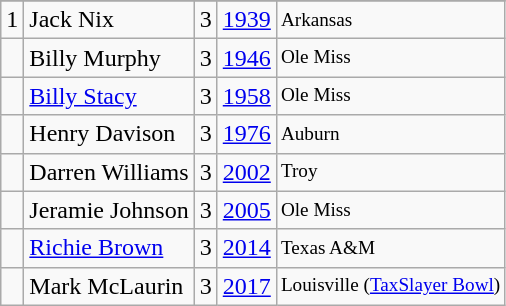<table class="wikitable">
<tr>
</tr>
<tr>
<td>1</td>
<td>Jack Nix</td>
<td>3</td>
<td><a href='#'>1939</a></td>
<td style="font-size:80%;">Arkansas</td>
</tr>
<tr>
<td></td>
<td>Billy Murphy</td>
<td>3</td>
<td><a href='#'>1946</a></td>
<td style="font-size:80%;">Ole Miss</td>
</tr>
<tr>
<td></td>
<td><a href='#'>Billy Stacy</a></td>
<td>3</td>
<td><a href='#'>1958</a></td>
<td style="font-size:80%;">Ole Miss</td>
</tr>
<tr>
<td></td>
<td>Henry Davison</td>
<td>3</td>
<td><a href='#'>1976</a></td>
<td style="font-size:80%;">Auburn</td>
</tr>
<tr>
<td></td>
<td>Darren Williams</td>
<td>3</td>
<td><a href='#'>2002</a></td>
<td style="font-size:80%;">Troy</td>
</tr>
<tr>
<td></td>
<td>Jeramie Johnson</td>
<td>3</td>
<td><a href='#'>2005</a></td>
<td style="font-size:80%;">Ole Miss</td>
</tr>
<tr>
<td></td>
<td><a href='#'>Richie Brown</a></td>
<td>3</td>
<td><a href='#'>2014</a></td>
<td style="font-size:80%;">Texas A&M</td>
</tr>
<tr>
<td></td>
<td>Mark McLaurin</td>
<td>3</td>
<td><a href='#'>2017</a></td>
<td style="font-size:80%;">Louisville (<a href='#'>TaxSlayer Bowl</a>)</td>
</tr>
</table>
